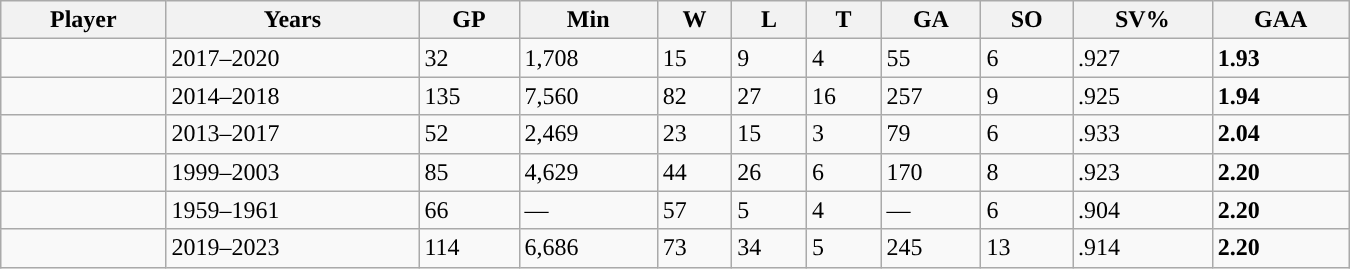<table class="wikitable sortable" width = 900>
<tr>
<th>Player</th>
<th>Years</th>
<th>GP</th>
<th>Min</th>
<th>W</th>
<th>L</th>
<th>T</th>
<th>GA</th>
<th>SO</th>
<th>SV%</th>
<th>GAA</th>
</tr>
<tr>
<td></td>
<td>2017–2020</td>
<td>32</td>
<td>1,708</td>
<td>15</td>
<td>9</td>
<td>4</td>
<td>55</td>
<td>6</td>
<td>.927</td>
<td><strong>1.93</strong></td>
</tr>
<tr>
<td></td>
<td>2014–2018</td>
<td>135</td>
<td>7,560</td>
<td>82</td>
<td>27</td>
<td>16</td>
<td>257</td>
<td>9</td>
<td>.925</td>
<td><strong>1.94</strong></td>
</tr>
<tr>
<td></td>
<td>2013–2017</td>
<td>52</td>
<td>2,469</td>
<td>23</td>
<td>15</td>
<td>3</td>
<td>79</td>
<td>6</td>
<td>.933</td>
<td><strong>2.04</strong></td>
</tr>
<tr>
<td></td>
<td>1999–2003</td>
<td>85</td>
<td>4,629</td>
<td>44</td>
<td>26</td>
<td>6</td>
<td>170</td>
<td>8</td>
<td>.923</td>
<td><strong>2.20</strong></td>
</tr>
<tr>
<td></td>
<td>1959–1961</td>
<td>66</td>
<td>—</td>
<td>57</td>
<td>5</td>
<td>4</td>
<td>—</td>
<td>6</td>
<td>.904</td>
<td><strong>2.20</strong></td>
</tr>
<tr>
<td></td>
<td>2019–2023</td>
<td>114</td>
<td>6,686</td>
<td>73</td>
<td>34</td>
<td>5</td>
<td>245</td>
<td>13</td>
<td>.914</td>
<td><strong>2.20</strong></td>
</tr>
</table>
